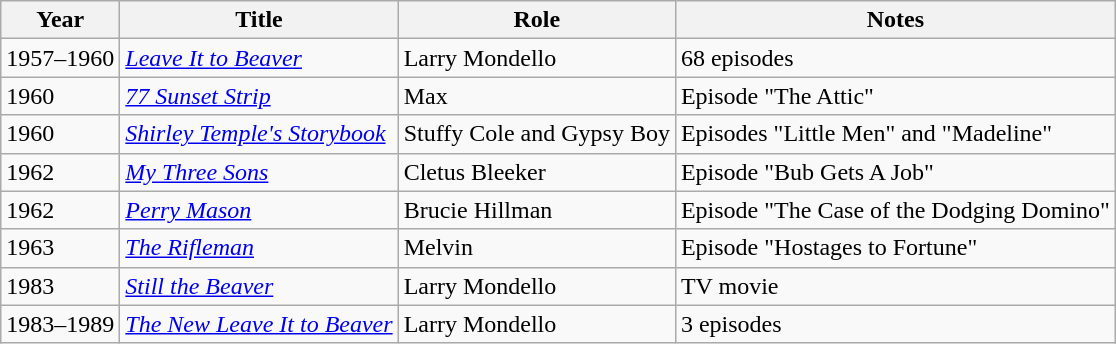<table class="wikitable sortable">
<tr>
<th>Year</th>
<th>Title</th>
<th>Role</th>
<th class="unsortable">Notes</th>
</tr>
<tr>
<td>1957–1960</td>
<td><em><a href='#'>Leave It to Beaver</a></em></td>
<td>Larry Mondello</td>
<td>68 episodes</td>
</tr>
<tr>
<td>1960</td>
<td><em><a href='#'>77 Sunset Strip</a></em></td>
<td>Max</td>
<td>Episode "The Attic"</td>
</tr>
<tr>
<td>1960</td>
<td><em><a href='#'>Shirley Temple's Storybook</a></em></td>
<td>Stuffy Cole and Gypsy Boy</td>
<td>Episodes "Little Men" and "Madeline"</td>
</tr>
<tr 1962 Wagon Train "the Sam Darland story" "Johnny">
<td>1962</td>
<td><em><a href='#'>My Three Sons</a></em></td>
<td>Cletus Bleeker</td>
<td>Episode "Bub Gets A Job"</td>
</tr>
<tr>
<td>1962</td>
<td><em><a href='#'>Perry Mason</a></em></td>
<td>Brucie Hillman</td>
<td>Episode "The Case of the Dodging Domino"</td>
</tr>
<tr>
<td>1963</td>
<td><em><a href='#'>The Rifleman</a></em></td>
<td>Melvin</td>
<td>Episode "Hostages to Fortune"</td>
</tr>
<tr>
<td>1983</td>
<td><em><a href='#'>Still the Beaver</a></em></td>
<td>Larry Mondello</td>
<td>TV movie</td>
</tr>
<tr>
<td>1983–1989</td>
<td><em><a href='#'>The New Leave It to Beaver</a></em></td>
<td>Larry Mondello</td>
<td>3 episodes</td>
</tr>
</table>
